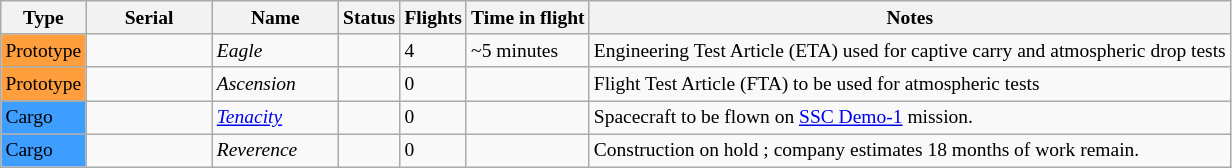<table class="wikitable sortable" style="font-size:small">
<tr>
<th>Type</th>
<th style="width:6em">Serial</th>
<th style="width:6em">Name</th>
<th>Status</th>
<th>Flights</th>
<th>Time in flight</th>
<th class="unsortable">Notes</th>
</tr>
<tr>
<td style="background:#ff9e3d;">Prototype</td>
<td></td>
<td><em>Eagle</em></td>
<td></td>
<td>4</td>
<td data-sort-value="4">~5 minutes</td>
<td>Engineering Test Article (ETA) used for captive carry and atmospheric drop tests</td>
</tr>
<tr>
<td style="background:#ff9e3d;">Prototype</td>
<td></td>
<td><em>Ascension</em></td>
<td></td>
<td>0</td>
<td></td>
<td>Flight Test Article (FTA) to be used for atmospheric tests</td>
</tr>
<tr>
<td style="background:#3d9eff;">Cargo</td>
<td></td>
<td><a href='#'><em>Tenacity</em></a></td>
<td></td>
<td>0</td>
<td></td>
<td>Spacecraft to be flown on <a href='#'>SSC Demo-1</a> mission.</td>
</tr>
<tr>
<td style="background:#3d9eff;">Cargo</td>
<td></td>
<td><em>Reverence</em></td>
<td></td>
<td>0</td>
<td></td>
<td>Construction on hold ; company estimates 18 months of work remain.</td>
</tr>
</table>
